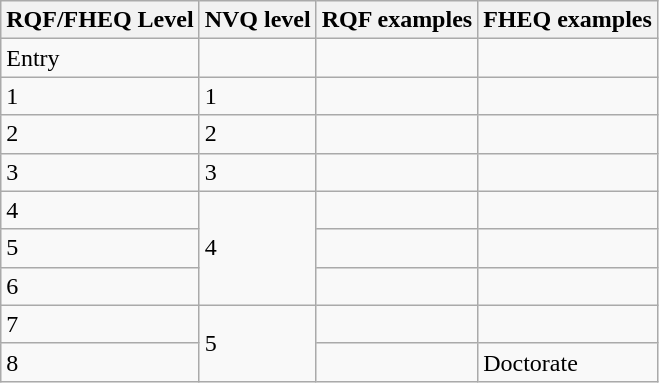<table class="wikitable">
<tr>
<th>RQF/FHEQ Level</th>
<th>NVQ level</th>
<th>RQF examples</th>
<th>FHEQ examples</th>
</tr>
<tr>
<td>Entry</td>
<td> </td>
<td></td>
<td> </td>
</tr>
<tr>
<td>1</td>
<td>1</td>
<td> </td>
</tr>
<tr>
<td>2</td>
<td>2</td>
<td></td>
<td> </td>
</tr>
<tr>
<td>3</td>
<td>3</td>
<td></td>
<td> </td>
</tr>
<tr>
<td>4</td>
<td rowspan=3>4</td>
<td></td>
<td></td>
</tr>
<tr>
<td>5</td>
<td></td>
<td></td>
</tr>
<tr>
<td>6</td>
<td></td>
<td></td>
</tr>
<tr>
<td>7</td>
<td rowspan=2>5</td>
<td></td>
<td></td>
</tr>
<tr>
<td>8</td>
<td></td>
<td>Doctorate</td>
</tr>
</table>
